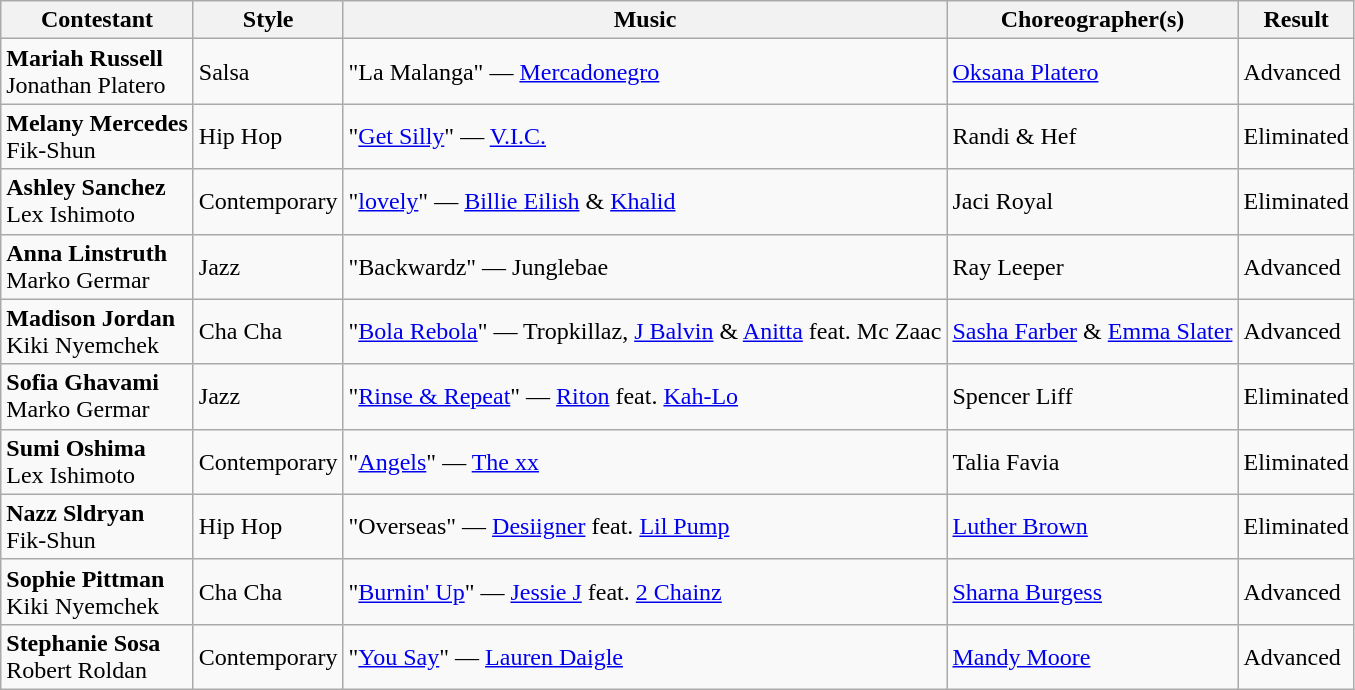<table class="wikitable">
<tr>
<th>Contestant</th>
<th>Style</th>
<th>Music</th>
<th>Choreographer(s)</th>
<th>Result</th>
</tr>
<tr>
<td><strong>Mariah Russell</strong><br>Jonathan Platero</td>
<td>Salsa</td>
<td>"La Malanga" — <a href='#'>Mercadonegro</a></td>
<td><a href='#'>Oksana Platero</a></td>
<td>Advanced</td>
</tr>
<tr>
<td><strong>Melany Mercedes</strong><br>Fik-Shun</td>
<td>Hip Hop</td>
<td>"<a href='#'>Get Silly</a>" — <a href='#'>V.I.C.</a></td>
<td>Randi & Hef</td>
<td>Eliminated</td>
</tr>
<tr>
<td><strong>Ashley Sanchez</strong><br>Lex Ishimoto</td>
<td>Contemporary</td>
<td>"<a href='#'>lovely</a>" — <a href='#'>Billie Eilish</a> & <a href='#'>Khalid</a></td>
<td>Jaci Royal</td>
<td>Eliminated</td>
</tr>
<tr>
<td><strong>Anna Linstruth</strong><br>Marko Germar</td>
<td>Jazz</td>
<td>"Backwardz" — Junglebae</td>
<td>Ray Leeper</td>
<td>Advanced</td>
</tr>
<tr>
<td><strong>Madison Jordan</strong><br>Kiki Nyemchek</td>
<td>Cha Cha</td>
<td>"<a href='#'>Bola Rebola</a>" — Tropkillaz, <a href='#'>J Balvin</a> & <a href='#'>Anitta</a> feat. Mc Zaac</td>
<td><a href='#'>Sasha Farber</a> & <a href='#'>Emma Slater</a></td>
<td>Advanced</td>
</tr>
<tr>
<td><strong>Sofia Ghavami</strong><br>Marko Germar</td>
<td>Jazz</td>
<td>"<a href='#'>Rinse & Repeat</a>" — <a href='#'>Riton</a> feat. <a href='#'>Kah-Lo</a></td>
<td>Spencer Liff</td>
<td>Eliminated</td>
</tr>
<tr>
<td><strong>Sumi Oshima</strong><br>Lex Ishimoto</td>
<td>Contemporary</td>
<td>"<a href='#'>Angels</a>" — <a href='#'>The xx</a></td>
<td>Talia Favia</td>
<td>Eliminated</td>
</tr>
<tr>
<td><strong>Nazz Sldryan</strong><br>Fik-Shun</td>
<td>Hip Hop</td>
<td>"Overseas" — <a href='#'>Desiigner</a> feat. <a href='#'>Lil Pump</a></td>
<td><a href='#'>Luther Brown</a></td>
<td>Eliminated</td>
</tr>
<tr>
<td><strong>Sophie Pittman</strong><br>Kiki Nyemchek</td>
<td>Cha Cha</td>
<td>"<a href='#'>Burnin' Up</a>" — <a href='#'>Jessie J</a> feat. <a href='#'>2 Chainz</a></td>
<td><a href='#'>Sharna Burgess</a></td>
<td>Advanced</td>
</tr>
<tr>
<td><strong>Stephanie Sosa</strong><br>Robert Roldan</td>
<td>Contemporary</td>
<td>"<a href='#'>You Say</a>" — <a href='#'>Lauren Daigle</a></td>
<td><a href='#'>Mandy Moore</a></td>
<td>Advanced</td>
</tr>
</table>
